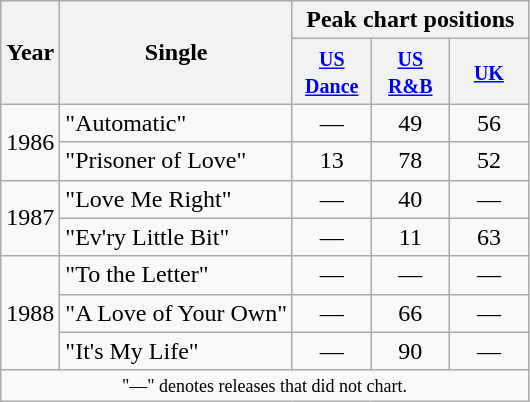<table class="wikitable">
<tr>
<th scope="col" rowspan="2">Year</th>
<th scope="col" rowspan="2">Single</th>
<th scope="col" colspan="3">Peak chart positions</th>
</tr>
<tr>
<th style="width:45px;"><small><a href='#'>US Dance</a></small><br></th>
<th style="width:45px;"><small><a href='#'>US R&B</a></small><br></th>
<th style="width:45px;"><small><a href='#'>UK</a></small><br></th>
</tr>
<tr>
<td rowspan="2">1986</td>
<td>"Automatic"</td>
<td align=center>—</td>
<td align=center>49</td>
<td align=center>56</td>
</tr>
<tr>
<td>"Prisoner of Love"</td>
<td align=center>13</td>
<td align=center>78</td>
<td align=center>52</td>
</tr>
<tr>
<td rowspan="2">1987</td>
<td>"Love Me Right"</td>
<td align=center>—</td>
<td align=center>40</td>
<td align=center>—</td>
</tr>
<tr>
<td>"Ev'ry Little Bit"</td>
<td align=center>—</td>
<td align=center>11</td>
<td align=center>63</td>
</tr>
<tr>
<td rowspan="3">1988</td>
<td>"To the Letter"</td>
<td align=center>—</td>
<td align=center>—</td>
<td align=center>—</td>
</tr>
<tr>
<td>"A Love of Your Own"</td>
<td align=center>—</td>
<td align=center>66</td>
<td align=center>—</td>
</tr>
<tr>
<td>"It's My Life"</td>
<td align=center>—</td>
<td align=center>90</td>
<td align=center>—</td>
</tr>
<tr>
<td colspan="5" style="text-align:center; font-size:9pt;">"—" denotes releases that did not chart.</td>
</tr>
</table>
